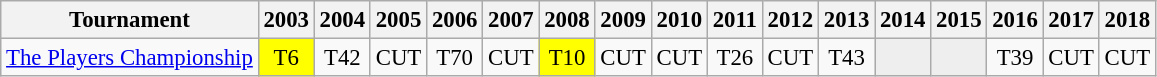<table class="wikitable" style="font-size:95%;text-align:center;">
<tr>
<th>Tournament</th>
<th>2003</th>
<th>2004</th>
<th>2005</th>
<th>2006</th>
<th>2007</th>
<th>2008</th>
<th>2009</th>
<th>2010</th>
<th>2011</th>
<th>2012</th>
<th>2013</th>
<th>2014</th>
<th>2015</th>
<th>2016</th>
<th>2017</th>
<th>2018</th>
</tr>
<tr>
<td align=left><a href='#'>The Players Championship</a></td>
<td style="background:yellow;">T6</td>
<td>T42</td>
<td>CUT</td>
<td>T70</td>
<td>CUT</td>
<td style="background:yellow;">T10</td>
<td>CUT</td>
<td>CUT</td>
<td>T26</td>
<td>CUT</td>
<td>T43</td>
<td style="background:#eeeeee;"></td>
<td style="background:#eeeeee;"></td>
<td>T39</td>
<td>CUT</td>
<td>CUT</td>
</tr>
</table>
